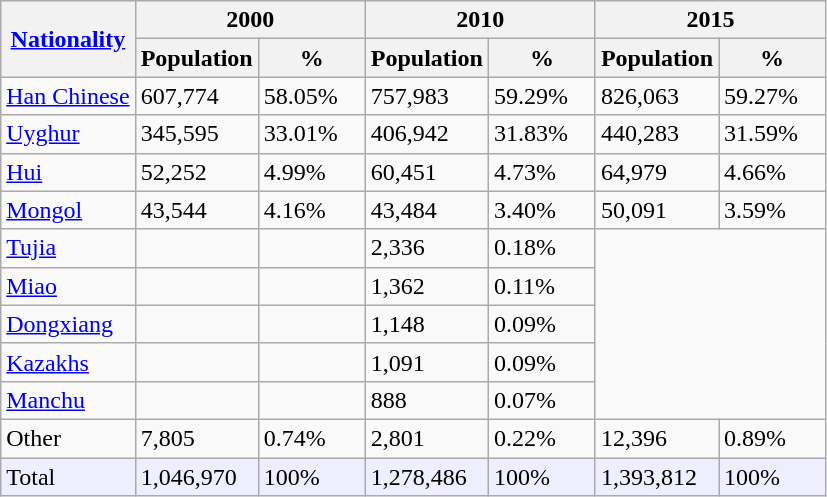<table class="wikitable">
<tr style="background:#eee;">
<th rowspan="2"><a href='#'>Nationality</a></th>
<th colspan="2">2000</th>
<th colspan="2">2010</th>
<th colspan="2">2015</th>
</tr>
<tr style="background:#eee;">
<th>Population</th>
<th style="width:4em;">%</th>
<th>Population</th>
<th style="width:4em;">%</th>
<th>Population</th>
<th style="width:4em;">%</th>
</tr>
<tr>
<td><a href='#'>Han Chinese</a></td>
<td>607,774</td>
<td>58.05%</td>
<td>757,983</td>
<td>59.29%</td>
<td>826,063</td>
<td>59.27%</td>
</tr>
<tr>
<td><a href='#'>Uyghur</a></td>
<td>345,595</td>
<td>33.01%</td>
<td>406,942</td>
<td>31.83%</td>
<td>440,283</td>
<td>31.59%</td>
</tr>
<tr>
<td><a href='#'>Hui</a></td>
<td>52,252</td>
<td>4.99%</td>
<td>60,451</td>
<td>4.73%</td>
<td>64,979</td>
<td>4.66%</td>
</tr>
<tr>
<td><a href='#'>Mongol</a></td>
<td>43,544</td>
<td>4.16%</td>
<td>43,484</td>
<td>3.40%</td>
<td>50,091</td>
<td>3.59%</td>
</tr>
<tr>
<td><a href='#'>Tujia</a></td>
<td></td>
<td></td>
<td>2,336</td>
<td>0.18%</td>
</tr>
<tr>
<td><a href='#'>Miao</a></td>
<td></td>
<td></td>
<td>1,362</td>
<td>0.11%</td>
</tr>
<tr>
<td><a href='#'>Dongxiang</a></td>
<td></td>
<td></td>
<td>1,148</td>
<td>0.09%</td>
</tr>
<tr>
<td><a href='#'>Kazakhs</a></td>
<td></td>
<td></td>
<td>1,091</td>
<td>0.09%</td>
</tr>
<tr>
<td><a href='#'>Manchu</a></td>
<td></td>
<td></td>
<td>888</td>
<td>0.07%</td>
</tr>
<tr>
<td>Other</td>
<td>7,805</td>
<td>0.74%</td>
<td>2,801</td>
<td>0.22%</td>
<td>12,396</td>
<td>0.89%</td>
</tr>
<tr style="background:#EEF">
<td>Total</td>
<td>1,046,970</td>
<td>100%</td>
<td>1,278,486</td>
<td>100%</td>
<td>1,393,812</td>
<td>100%</td>
</tr>
</table>
